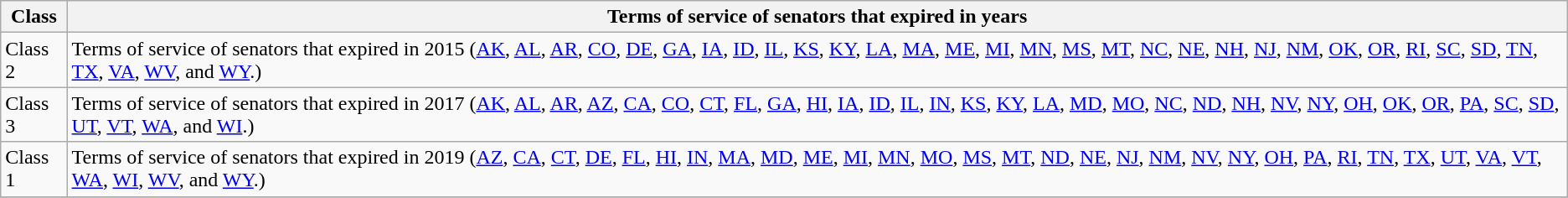<table class="wikitable sortable">
<tr valign=bottom>
<th>Class</th>
<th>Terms of service of senators that expired in years</th>
</tr>
<tr>
<td>Class 2</td>
<td>Terms of service of senators that expired in 2015 (<a href='#'>AK</a>, <a href='#'>AL</a>, <a href='#'>AR</a>, <a href='#'>CO</a>, <a href='#'>DE</a>, <a href='#'>GA</a>, <a href='#'>IA</a>, <a href='#'>ID</a>, <a href='#'>IL</a>, <a href='#'>KS</a>, <a href='#'>KY</a>, <a href='#'>LA</a>, <a href='#'>MA</a>, <a href='#'>ME</a>, <a href='#'>MI</a>, <a href='#'>MN</a>, <a href='#'>MS</a>, <a href='#'>MT</a>, <a href='#'>NC</a>, <a href='#'>NE</a>, <a href='#'>NH</a>, <a href='#'>NJ</a>, <a href='#'>NM</a>, <a href='#'>OK</a>, <a href='#'>OR</a>, <a href='#'>RI</a>, <a href='#'>SC</a>, <a href='#'>SD</a>, <a href='#'>TN</a>, <a href='#'>TX</a>, <a href='#'>VA</a>, <a href='#'>WV</a>, and <a href='#'>WY</a>.)</td>
</tr>
<tr>
<td>Class 3</td>
<td>Terms of service of senators that expired in 2017 (<a href='#'>AK</a>, <a href='#'>AL</a>, <a href='#'>AR</a>, <a href='#'>AZ</a>, <a href='#'>CA</a>, <a href='#'>CO</a>, <a href='#'>CT</a>, <a href='#'>FL</a>, <a href='#'>GA</a>, <a href='#'>HI</a>, <a href='#'>IA</a>, <a href='#'>ID</a>, <a href='#'>IL</a>, <a href='#'>IN</a>, <a href='#'>KS</a>, <a href='#'>KY</a>, <a href='#'>LA</a>, <a href='#'>MD</a>, <a href='#'>MO</a>, <a href='#'>NC</a>, <a href='#'>ND</a>, <a href='#'>NH</a>, <a href='#'>NV</a>, <a href='#'>NY</a>, <a href='#'>OH</a>, <a href='#'>OK</a>, <a href='#'>OR</a>, <a href='#'>PA</a>, <a href='#'>SC</a>, <a href='#'>SD</a>, <a href='#'>UT</a>, <a href='#'>VT</a>, <a href='#'>WA</a>, and <a href='#'>WI</a>.)</td>
</tr>
<tr>
<td>Class 1</td>
<td>Terms of service of senators that expired in 2019 (<a href='#'>AZ</a>, <a href='#'>CA</a>, <a href='#'>CT</a>, <a href='#'>DE</a>, <a href='#'>FL</a>, <a href='#'>HI</a>, <a href='#'>IN</a>, <a href='#'>MA</a>, <a href='#'>MD</a>, <a href='#'>ME</a>, <a href='#'>MI</a>, <a href='#'>MN</a>, <a href='#'>MO</a>, <a href='#'>MS</a>, <a href='#'>MT</a>, <a href='#'>ND</a>, <a href='#'>NE</a>, <a href='#'>NJ</a>, <a href='#'>NM</a>, <a href='#'>NV</a>, <a href='#'>NY</a>, <a href='#'>OH</a>, <a href='#'>PA</a>, <a href='#'>RI</a>, <a href='#'>TN</a>, <a href='#'>TX</a>, <a href='#'>UT</a>, <a href='#'>VA</a>, <a href='#'>VT</a>, <a href='#'>WA</a>, <a href='#'>WI</a>, <a href='#'>WV</a>, and <a href='#'>WY</a>.)</td>
</tr>
<tr>
</tr>
</table>
